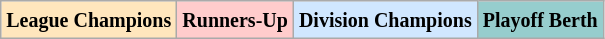<table class="wikitable">
<tr>
<td bgcolor="#FFE6BD"><small><strong>League Champions</strong></small></td>
<td bgcolor="#FFCCCC"><small><strong>Runners-Up</strong></small></td>
<td bgcolor="#D0E7FF"><small><strong>Division Champions</strong></small></td>
<td bgcolor="#96CDCD"><small><strong>Playoff Berth</strong></small></td>
</tr>
</table>
